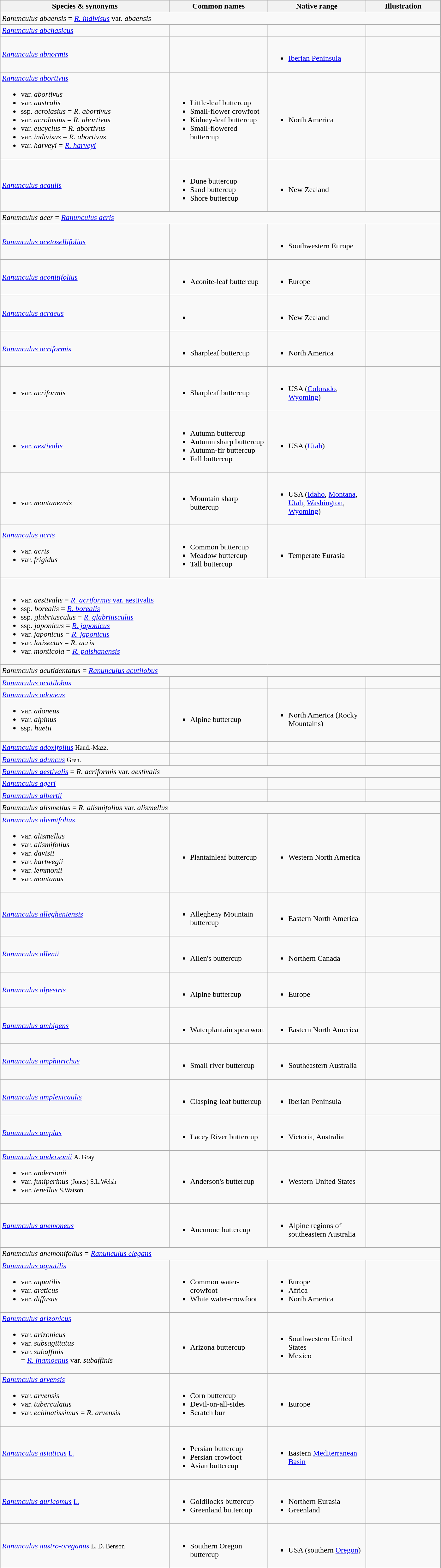<table class="wikitable">
<tr>
<th width=350>Species & synonyms</th>
<th width=200>Common names</th>
<th width=200>Native range</th>
<th width=150>Illustration</th>
</tr>
<tr>
<td colspan="4"><em>Ranunculus abaensis</em>  = <em><a href='#'>R. indivisus</a></em>  var. <em>abaensis</em></td>
</tr>
<tr>
<td><em><a href='#'>Ranunculus abchasicus</a></em> </td>
<td></td>
<td></td>
<td></td>
</tr>
<tr>
<td><em><a href='#'>Ranunculus abnormis</a></em> </td>
<td></td>
<td><br><ul><li><a href='#'>Iberian Peninsula</a></li></ul></td>
<td></td>
</tr>
<tr>
<td><em><a href='#'>Ranunculus abortivus</a></em> <br><ul><li>var. <em>abortivus</em></li><li>var. <em>australis</em> </li><li>ssp. <em>acrolasius</em>  = <em>R. abortivus</em></li><li>var. <em>acrolasius</em>  = <em>R. abortivus</em></li><li>var. <em>eucyclus</em>  = <em>R. abortivus</em></li><li>var. <em>indivisus</em>  = <em>R. abortivus</em></li><li>var. <em>harveyi</em>  = <a href='#'><em>R. harveyi</em></a></li></ul></td>
<td><br><ul><li>Little-leaf buttercup</li><li>Small-flower crowfoot</li><li>Kidney-leaf buttercup</li><li>Small-flowered buttercup</li></ul></td>
<td><br><ul><li>North America</li></ul></td>
<td></td>
</tr>
<tr>
<td><em><a href='#'>Ranunculus acaulis</a></em> </td>
<td><br><ul><li>Dune buttercup</li><li>Sand buttercup</li><li>Shore buttercup</li></ul></td>
<td><br><ul><li>New Zealand</li></ul></td>
<td></td>
</tr>
<tr>
<td colspan="4"><em>Ranunculus acer</em>  = <em><a href='#'>Ranunculus acris</a></em></td>
</tr>
<tr>
<td><em><a href='#'>Ranunculus acetosellifolius</a></em> </td>
<td></td>
<td><br><ul><li>Southwestern Europe</li></ul></td>
<td></td>
</tr>
<tr>
<td><em><a href='#'>Ranunculus aconitifolius</a></em> </td>
<td><br><ul><li>Aconite-leaf buttercup</li></ul></td>
<td><br><ul><li>Europe</li></ul></td>
<td></td>
</tr>
<tr>
<td><em><a href='#'>Ranunculus acraeus</a></em> </td>
<td><br><ul><li></li></ul></td>
<td><br><ul><li>New Zealand</li></ul></td>
<td></td>
</tr>
<tr>
<td><em><a href='#'>Ranunculus acriformis</a></em> </td>
<td><br><ul><li>Sharpleaf buttercup</li></ul></td>
<td><br><ul><li>North America</li></ul></td>
<td></td>
</tr>
<tr>
<td><br><ul><li>var. <em>acriformis</em></li></ul></td>
<td><br><ul><li>Sharpleaf buttercup</li></ul></td>
<td><br><ul><li>USA (<a href='#'>Colorado</a>, <a href='#'>Wyoming</a>)</li></ul></td>
<td></td>
</tr>
<tr>
<td><br><ul><li><a href='#'>var. <em>aestivalis</em></a> </li></ul></td>
<td><br><ul><li>Autumn buttercup</li><li>Autumn sharp buttercup</li><li>Autumn-fir buttercup</li><li>Fall buttercup</li></ul></td>
<td><br><ul><li>USA (<a href='#'>Utah</a>)</li></ul></td>
<td></td>
</tr>
<tr>
<td><br><ul><li>var. <em>montanensis</em> </li></ul></td>
<td><br><ul><li>Mountain sharp buttercup</li></ul></td>
<td><br><ul><li>USA (<a href='#'>Idaho</a>, <a href='#'>Montana</a>, <a href='#'>Utah</a>, <a href='#'>Washington</a>, <a href='#'>Wyoming</a>)</li></ul></td>
<td></td>
</tr>
<tr>
<td><em><a href='#'>Ranunculus acris</a></em> <br><ul><li>var. <em>acris</em></li><li>var. <em>frigidus</em> </li></ul></td>
<td><br><ul><li>Common buttercup</li><li>Meadow buttercup</li><li>Tall buttercup</li></ul></td>
<td><br><ul><li>Temperate Eurasia</li></ul></td>
<td></td>
</tr>
<tr>
<td colspan="4"><br><ul><li>var. <em>aestivalis</em>  = <a href='#'><em>R. acriformis</em> var. aestivalis</a></li><li>ssp. <em>borealis</em>  = <a href='#'><em>R. borealis</em></a></li><li>ssp. <em>glabriusculus</em>  = <a href='#'><em>R. glabriusculus</em></a></li><li>ssp. <em>japonicus</em>  = <a href='#'><em>R. japonicus</em></a></li><li>var. <em>japonicus</em>  = <a href='#'><em>R. japonicus</em></a></li><li>var. <em>latisectus</em>  = <em>R. acris</em></li><li>var. <em>monticola</em>  = <a href='#'><em>R. paishanensis</em></a></li></ul></td>
</tr>
<tr>
<td colspan="4"><em>Ranunculus acutidentatus</em>  = <em><a href='#'>Ranunculus acutilobus</a></em></td>
</tr>
<tr>
<td><em><a href='#'>Ranunculus acutilobus</a></em> </td>
<td></td>
<td></td>
<td></td>
</tr>
<tr>
<td><em><a href='#'>Ranunculus adoneus</a></em> <br><ul><li>var. <em>adoneus</em></li><li>var. <em>alpinus</em> </li><li>ssp. <em>huetii</em> </li></ul></td>
<td><br><ul><li>Alpine buttercup</li></ul></td>
<td><br><ul><li>North America (Rocky Mountains)</li></ul></td>
<td></td>
</tr>
<tr>
<td><em><a href='#'>Ranunculus adoxifolius</a></em> <small>Hand.-Mazz.</small></td>
<td></td>
<td></td>
<td></td>
</tr>
<tr>
<td><em><a href='#'>Ranunculus aduncus</a></em> <small>Gren.</small></td>
<td></td>
<td></td>
<td></td>
</tr>
<tr>
<td colspan="4"><em><a href='#'>Ranunculus aestivalis</a></em>  = <em>R. acriformis</em> var. <em>aestivalis</em></td>
</tr>
<tr>
<td><em><a href='#'>Ranunculus ageri</a></em> </td>
<td></td>
<td></td>
<td></td>
</tr>
<tr>
<td><em><a href='#'>Ranunculus albertii</a></em> </td>
<td></td>
<td></td>
<td></td>
</tr>
<tr>
<td colspan="4"><em>Ranunculus alismellus</em>  = <em>R. alismifolius</em> var. <em>alismellus</em></td>
</tr>
<tr>
<td><em><a href='#'>Ranunculus alismifolius</a></em> <br><ul><li>var. <em>alismellus</em> </li><li>var. <em>alismifolius</em></li><li>var. <em>davisii</em> </li><li>var. <em>hartwegii</em> </li><li>var. <em>lemmonii</em> </li><li>var. <em>montanus</em> </li></ul></td>
<td><br><ul><li>Plantainleaf buttercup</li></ul></td>
<td><br><ul><li>Western North America</li></ul></td>
<td></td>
</tr>
<tr>
<td><em><a href='#'>Ranunculus allegheniensis</a></em> </td>
<td><br><ul><li>Allegheny Mountain buttercup</li></ul></td>
<td><br><ul><li>Eastern North America</li></ul></td>
<td></td>
</tr>
<tr>
<td><em><a href='#'>Ranunculus allenii</a></em> </td>
<td><br><ul><li>Allen's buttercup</li></ul></td>
<td><br><ul><li>Northern Canada</li></ul></td>
</tr>
<tr>
<td><em><a href='#'>Ranunculus alpestris</a></em>  </td>
<td><br><ul><li>Alpine buttercup</li></ul></td>
<td><br><ul><li>Europe</li></ul></td>
<td></td>
</tr>
<tr>
<td><em><a href='#'>Ranunculus ambigens</a></em> </td>
<td><br><ul><li>Waterplantain spearwort</li></ul></td>
<td><br><ul><li>Eastern North America</li></ul></td>
<td></td>
</tr>
<tr>
<td><em><a href='#'>Ranunculus amphitrichus</a></em> </td>
<td><br><ul><li>Small river buttercup</li></ul></td>
<td><br><ul><li>Southeastern Australia</li></ul></td>
<td></td>
</tr>
<tr>
<td><em><a href='#'>Ranunculus amplexicaulis</a></em> </td>
<td><br><ul><li>Clasping-leaf buttercup</li></ul></td>
<td><br><ul><li>Iberian Peninsula</li></ul></td>
<td></td>
</tr>
<tr>
<td><em><a href='#'>Ranunculus amplus</a></em> </td>
<td><br><ul><li>Lacey River buttercup</li></ul></td>
<td><br><ul><li>Victoria, Australia</li></ul></td>
<td></td>
</tr>
<tr>
<td><em><a href='#'>Ranunculus andersonii</a></em> <small>A. Gray</small><br><ul><li>var. <em>andersonii</em></li><li>var. <em>juniperinus</em> <small>(Jones) S.L.Welsh</small></li><li>var. <em>tenellus</em> <small>S.Watson</small></li></ul></td>
<td><br><ul><li>Anderson's buttercup</li></ul></td>
<td><br><ul><li>Western United States</li></ul></td>
<td></td>
</tr>
<tr>
<td><em><a href='#'>Ranunculus anemoneus</a></em> </td>
<td><br><ul><li>Anemone buttercup</li></ul></td>
<td><br><ul><li>Alpine regions of southeastern Australia</li></ul></td>
<td></td>
</tr>
<tr>
<td colspan="4"><em>Ranunculus anemonifolius</em>  = <a href='#'><em>Ranunculus elegans</em></a></td>
</tr>
<tr>
<td><em><a href='#'>Ranunculus aquatilis</a></em> <br><ul><li>var. <em>aquatilis</em></li><li>var. <em>arcticus</em> </li><li>var. <em>diffusus</em> </li></ul></td>
<td><br><ul><li>Common water-crowfoot</li><li>White water-crowfoot</li></ul></td>
<td><br><ul><li>Europe</li><li>Africa</li><li>North America</li></ul></td>
<td></td>
</tr>
<tr>
<td><em><a href='#'>Ranunculus arizonicus</a></em> <br><ul><li>var. <em>arizonicus</em></li><li>var. <em>subsagittatus</em> </li><li>var. <em>subaffinis</em> <br> = <a href='#'><em>R. inamoenus</em></a> var. <em>subaffinis</em></li></ul></td>
<td><br><ul><li>Arizona buttercup</li></ul></td>
<td><br><ul><li>Southwestern United States</li><li>Mexico</li></ul></td>
</tr>
<tr>
<td><em><a href='#'>Ranunculus arvensis</a></em> <br><ul><li>var. <em>arvensis</em></li><li>var. <em>tuberculatus</em> </li><li>var. <em>echinatissimus</em>  = <em>R. arvensis</em></li></ul></td>
<td><br><ul><li>Corn buttercup</li><li>Devil-on-all-sides</li><li>Scratch bur</li></ul></td>
<td><br><ul><li>Europe</li></ul></td>
<td></td>
</tr>
<tr>
<td><em><a href='#'>Ranunculus asiaticus</a></em> <small><a href='#'>L.</a></small></td>
<td><br><ul><li>Persian buttercup</li><li>Persian crowfoot</li><li>Asian buttercup</li></ul></td>
<td><br><ul><li>Eastern <a href='#'>Mediterranean Basin</a></li></ul></td>
<td></td>
</tr>
<tr>
<td><em><a href='#'>Ranunculus auricomus</a></em> <small><a href='#'>L.</a></small></td>
<td><br><ul><li>Goldilocks buttercup</li><li>Greenland buttercup</li></ul></td>
<td><br><ul><li>Northern Eurasia</li><li>Greenland</li></ul></td>
<td></td>
</tr>
<tr>
<td><em><a href='#'>Ranunculus austro-oreganus</a></em> <small>L. D. Benson</small></td>
<td><br><ul><li>Southern Oregon buttercup</li></ul></td>
<td><br><ul><li>USA (southern <a href='#'>Oregon</a>)</li></ul></td>
</tr>
</table>
